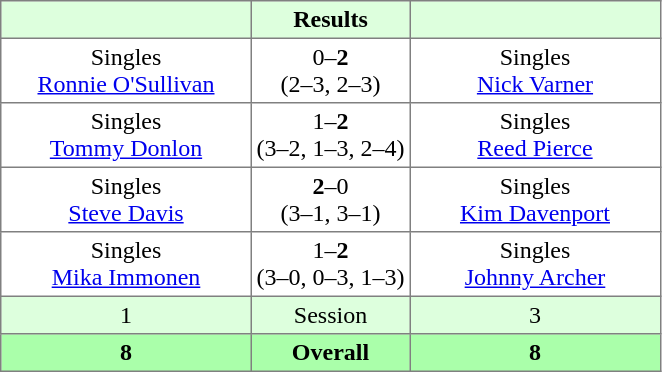<table border="1" cellpadding="3" style="border-collapse: collapse;">
<tr bgcolor="#ddffdd">
<th width="160"></th>
<th>Results</th>
<th width="160"></th>
</tr>
<tr>
<td align="center">Singles<br><a href='#'>Ronnie O'Sullivan</a></td>
<td align="center">0–<strong>2</strong><br>(2–3, 2–3)</td>
<td align="center">Singles<br><a href='#'>Nick Varner</a></td>
</tr>
<tr>
<td align="center">Singles<br><a href='#'>Tommy Donlon</a></td>
<td align="center">1–<strong>2</strong><br>(3–2, 1–3, 2–4)</td>
<td align="center">Singles<br><a href='#'>Reed Pierce</a></td>
</tr>
<tr>
<td align="center">Singles<br><a href='#'>Steve Davis</a></td>
<td align="center"><strong>2</strong>–0<br>(3–1, 3–1)</td>
<td align="center">Singles<br><a href='#'>Kim Davenport</a></td>
</tr>
<tr>
<td align="center">Singles<br><a href='#'>Mika Immonen</a></td>
<td align="center">1–<strong>2</strong><br>(3–0, 0–3, 1–3)</td>
<td align="center">Singles<br><a href='#'>Johnny Archer</a></td>
</tr>
<tr bgcolor="#ddffdd">
<td align="center">1</td>
<td align="center">Session</td>
<td align="center">3</td>
</tr>
<tr bgcolor="#aaffaa">
<th align="center">8</th>
<th align="center">Overall</th>
<th align="center">8</th>
</tr>
</table>
